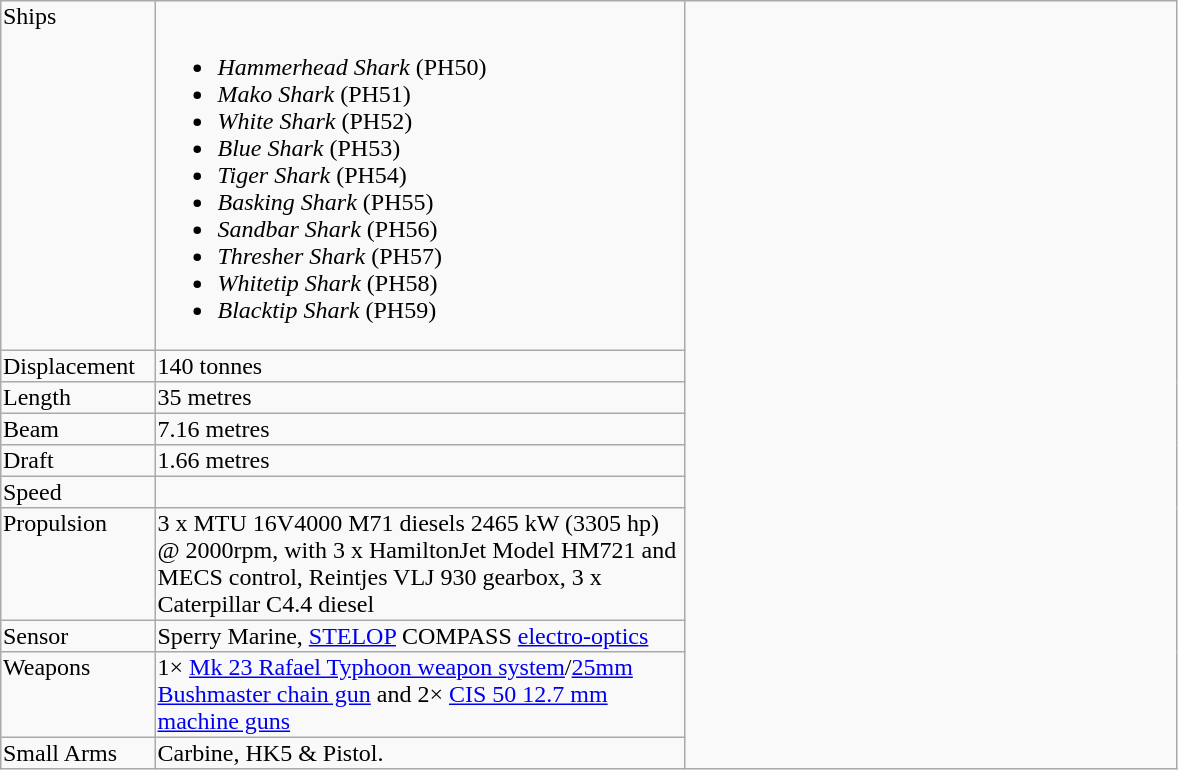<table align="left" border="1" style="background: #F9F9F9; border: 1px solid #AAA; border-collapse: collapse">
<tr>
<td valign="top" width="100">Ships</td>
<td valign="top" width="350"><br><ul><li><em>Hammerhead Shark</em> (PH50)</li><li><em>Mako Shark</em> (PH51)</li><li><em>White Shark</em> (PH52)</li><li><em>Blue Shark</em> (PH53)</li><li><em>Tiger Shark</em> (PH54)</li><li><em>Basking Shark</em> (PH55)</li><li><em>Sandbar Shark</em> (PH56)</li><li><em>Thresher Shark</em> (PH57)</li><li><em>Whitetip Shark</em> (PH58)</li><li><em>Blacktip Shark</em> (PH59)</li></ul></td>
<td rowspan="10" width="325"> </td>
</tr>
<tr>
<td valign="top" width="100">Displacement</td>
<td valign="top" width="350">140 tonnes</td>
</tr>
<tr>
<td valign="top" width="100">Length</td>
<td valign="top" width="350">35 metres</td>
</tr>
<tr>
<td valign="top" width="100">Beam</td>
<td valign="top" width="350">7.16 metres</td>
</tr>
<tr>
<td valign="top" width="100">Draft</td>
<td valign="top" width="350">1.66 metres</td>
</tr>
<tr>
<td valign="top" width="100">Speed</td>
<td valign="top" width="350"></td>
</tr>
<tr>
<td valign="top" width="100">Propulsion</td>
<td valign="top" width="350">3 x MTU 16V4000 M71 diesels 2465 kW (3305 hp) @ 2000rpm, with 3 x HamiltonJet Model HM721 and MECS control, Reintjes VLJ 930 gearbox, 3 x Caterpillar C4.4 diesel</td>
</tr>
<tr>
<td valign="top" width="100">Sensor</td>
<td valign="top" width="350">Sperry Marine, <a href='#'>STELOP</a> COMPASS <a href='#'>electro-optics</a></td>
</tr>
<tr>
<td valign="top" width="100">Weapons</td>
<td valign="top" width="350">1× <a href='#'>Mk 23 Rafael Typhoon weapon system</a>/<a href='#'>25mm Bushmaster chain gun</a> and 2× <a href='#'>CIS 50 12.7 mm machine guns</a></td>
</tr>
<tr>
<td valign="top" width="100">Small Arms</td>
<td valign="top" width="350">Carbine, HK5 & Pistol.</td>
</tr>
</table>
